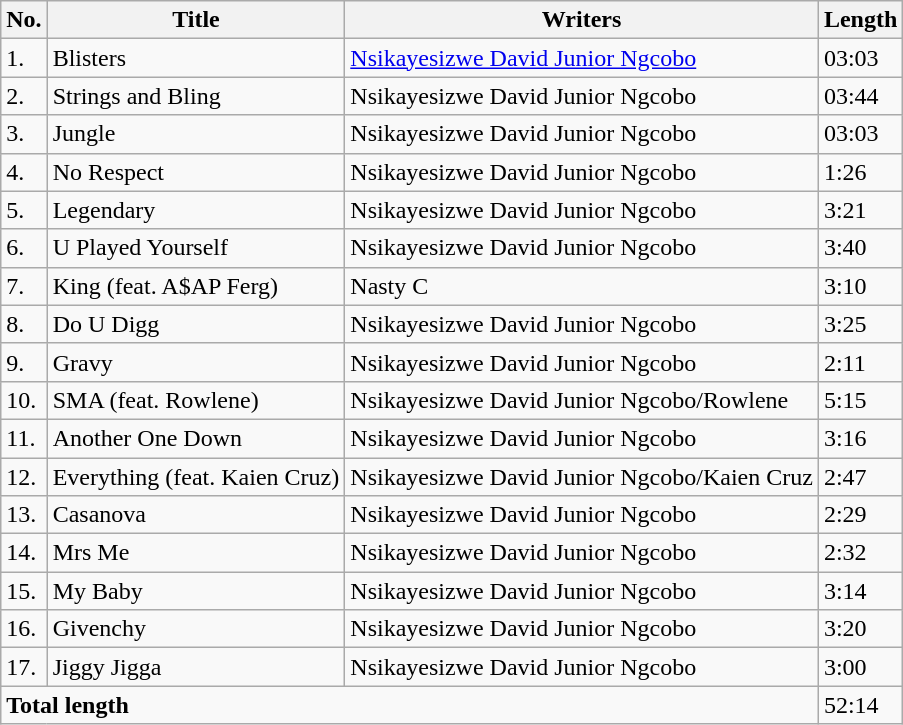<table class="wikitable">
<tr>
<th>No.</th>
<th>Title</th>
<th>Writers</th>
<th>Length</th>
</tr>
<tr>
<td>1.</td>
<td>Blisters</td>
<td><a href='#'>Nsikayesizwe David Junior Ngcobo</a></td>
<td>03:03</td>
</tr>
<tr>
<td>2.</td>
<td>Strings and Bling</td>
<td>Nsikayesizwe David Junior Ngcobo</td>
<td>03:44</td>
</tr>
<tr>
<td>3.</td>
<td>Jungle</td>
<td>Nsikayesizwe David Junior Ngcobo</td>
<td>03:03</td>
</tr>
<tr>
<td>4.</td>
<td>No Respect</td>
<td>Nsikayesizwe David Junior Ngcobo</td>
<td>1:26</td>
</tr>
<tr>
<td>5.</td>
<td>Legendary</td>
<td>Nsikayesizwe David Junior Ngcobo</td>
<td>3:21</td>
</tr>
<tr>
<td>6.</td>
<td>U Played Yourself</td>
<td>Nsikayesizwe David Junior Ngcobo</td>
<td>3:40</td>
</tr>
<tr>
<td>7.</td>
<td>King (feat. A$AP Ferg)</td>
<td>Nasty C</td>
<td>3:10</td>
</tr>
<tr>
<td>8.</td>
<td>Do U Digg</td>
<td>Nsikayesizwe David Junior Ngcobo</td>
<td>3:25</td>
</tr>
<tr>
<td>9.</td>
<td>Gravy</td>
<td>Nsikayesizwe David Junior Ngcobo</td>
<td>2:11</td>
</tr>
<tr>
<td>10.</td>
<td>SMA (feat. Rowlene)</td>
<td>Nsikayesizwe David Junior Ngcobo/Rowlene</td>
<td>5:15</td>
</tr>
<tr>
<td>11.</td>
<td>Another One Down</td>
<td>Nsikayesizwe David Junior Ngcobo</td>
<td>3:16</td>
</tr>
<tr>
<td>12.</td>
<td>Everything (feat. Kaien Cruz)</td>
<td>Nsikayesizwe David Junior Ngcobo/Kaien Cruz</td>
<td>2:47</td>
</tr>
<tr>
<td>13.</td>
<td>Casanova</td>
<td>Nsikayesizwe David Junior Ngcobo</td>
<td>2:29</td>
</tr>
<tr>
<td>14.</td>
<td>Mrs Me</td>
<td>Nsikayesizwe David Junior Ngcobo</td>
<td>2:32</td>
</tr>
<tr>
<td>15.</td>
<td>My Baby</td>
<td>Nsikayesizwe David Junior Ngcobo</td>
<td>3:14</td>
</tr>
<tr>
<td>16.</td>
<td>Givenchy</td>
<td>Nsikayesizwe David Junior Ngcobo</td>
<td>3:20</td>
</tr>
<tr>
<td>17.</td>
<td>Jiggy Jigga</td>
<td>Nsikayesizwe David Junior Ngcobo</td>
<td>3:00</td>
</tr>
<tr>
<td colspan="3"><strong>Total length</strong></td>
<td>52:14</td>
</tr>
</table>
